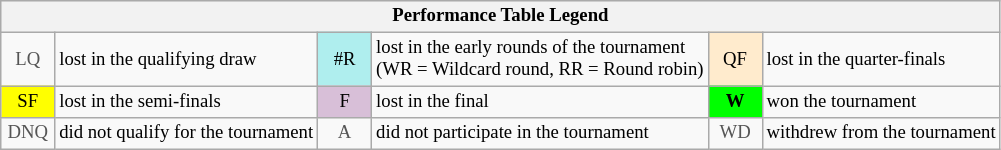<table class="wikitable" style="font-size:78%;">
<tr bgcolor="#efefef">
<th colspan="6">Performance Table Legend</th>
</tr>
<tr>
<td align="center" style="color:#555555;" width="30">LQ</td>
<td>lost in the qualifying draw</td>
<td align="center" style="background:#afeeee;">#R</td>
<td>lost in the early rounds of the tournament<br>(WR = Wildcard round, RR = Round robin)</td>
<td align="center" style="background:#ffebcd;">QF</td>
<td>lost in the quarter-finals</td>
</tr>
<tr>
<td align="center" style="background:yellow;">SF</td>
<td>lost in the semi-finals</td>
<td align="center" style="background:#D8BFD8;">F</td>
<td>lost in the final</td>
<td align="center" style="background:#00ff00;"><strong>W</strong></td>
<td>won the tournament</td>
</tr>
<tr>
<td align="center" style="color:#555555;" width="30">DNQ</td>
<td>did not qualify for the tournament</td>
<td align="center" style="color:#555555;" width="30">A</td>
<td>did not participate in the tournament</td>
<td align="center" style="color:#555555;" width="30">WD</td>
<td>withdrew from the tournament</td>
</tr>
</table>
